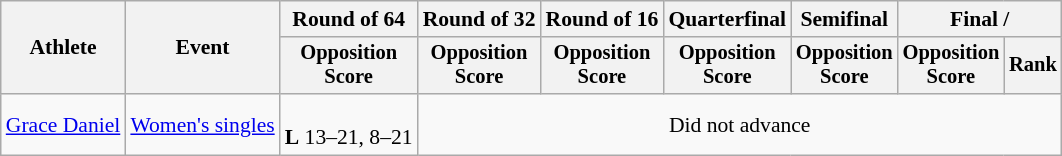<table class=wikitable style="font-size:90%">
<tr>
<th rowspan="2">Athlete</th>
<th rowspan="2">Event</th>
<th>Round of 64</th>
<th>Round of 32</th>
<th>Round of 16</th>
<th>Quarterfinal</th>
<th>Semifinal</th>
<th colspan=2>Final / </th>
</tr>
<tr style="font-size:95%">
<th>Opposition<br>Score</th>
<th>Opposition<br>Score</th>
<th>Opposition<br>Score</th>
<th>Opposition<br>Score</th>
<th>Opposition<br>Score</th>
<th>Opposition<br>Score</th>
<th>Rank</th>
</tr>
<tr align=center>
<td align=left><a href='#'>Grace Daniel</a></td>
<td align=left><a href='#'>Women's singles</a></td>
<td><br><strong>L</strong> 13–21, 8–21</td>
<td colspan=6>Did not advance</td>
</tr>
</table>
